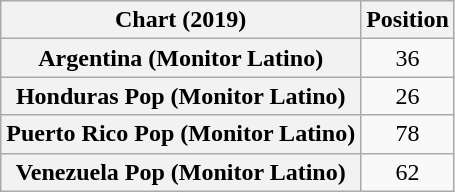<table class="wikitable plainrowheaders sortable" style="text-align:center">
<tr>
<th scope="col">Chart (2019)</th>
<th scope="col">Position</th>
</tr>
<tr>
<th scope="row">Argentina (Monitor Latino)</th>
<td>36</td>
</tr>
<tr>
<th scope="row">Honduras Pop (Monitor Latino)</th>
<td>26</td>
</tr>
<tr>
<th scope="row">Puerto Rico Pop (Monitor Latino)</th>
<td>78</td>
</tr>
<tr>
<th scope="row">Venezuela Pop (Monitor Latino)</th>
<td>62</td>
</tr>
</table>
